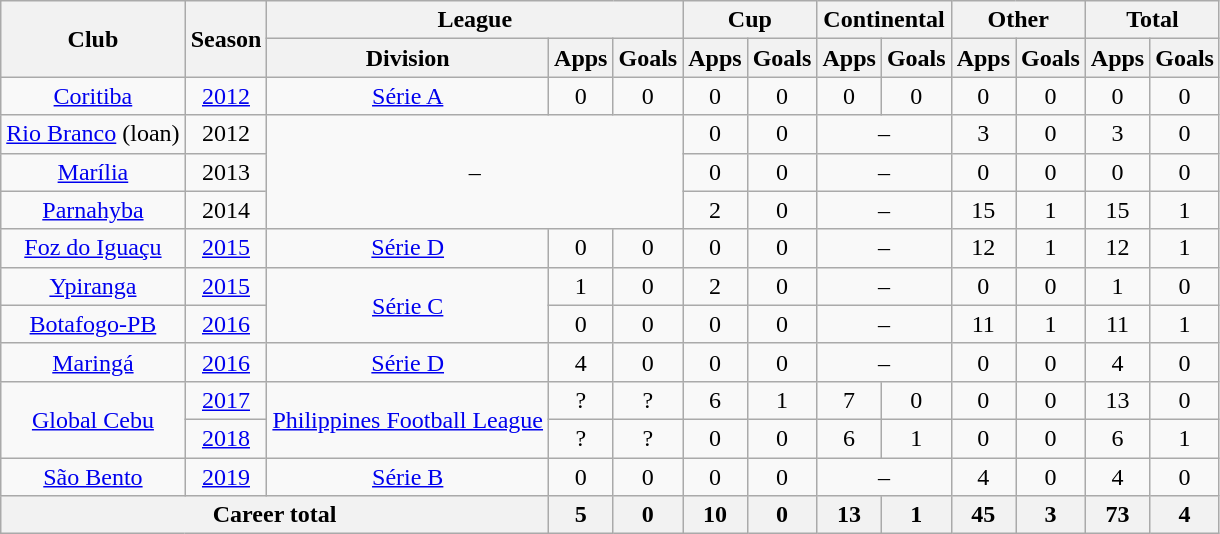<table class="wikitable" style="text-align: center">
<tr>
<th rowspan="2">Club</th>
<th rowspan="2">Season</th>
<th colspan="3">League</th>
<th colspan="2">Cup</th>
<th colspan="2">Continental</th>
<th colspan="2">Other</th>
<th colspan="2">Total</th>
</tr>
<tr>
<th>Division</th>
<th>Apps</th>
<th>Goals</th>
<th>Apps</th>
<th>Goals</th>
<th>Apps</th>
<th>Goals</th>
<th>Apps</th>
<th>Goals</th>
<th>Apps</th>
<th>Goals</th>
</tr>
<tr>
<td><a href='#'>Coritiba</a></td>
<td><a href='#'>2012</a></td>
<td><a href='#'>Série A</a></td>
<td>0</td>
<td>0</td>
<td>0</td>
<td>0</td>
<td>0</td>
<td>0</td>
<td>0</td>
<td>0</td>
<td>0</td>
<td>0</td>
</tr>
<tr>
<td><a href='#'>Rio Branco</a> (loan)</td>
<td>2012</td>
<td colspan="3" rowspan="3">–</td>
<td>0</td>
<td>0</td>
<td colspan="2">–</td>
<td>3</td>
<td>0</td>
<td>3</td>
<td>0</td>
</tr>
<tr>
<td><a href='#'>Marília</a></td>
<td>2013</td>
<td>0</td>
<td>0</td>
<td colspan="2">–</td>
<td>0</td>
<td>0</td>
<td>0</td>
<td>0</td>
</tr>
<tr>
<td><a href='#'>Parnahyba</a></td>
<td>2014</td>
<td>2</td>
<td>0</td>
<td colspan="2">–</td>
<td>15</td>
<td>1</td>
<td>15</td>
<td>1</td>
</tr>
<tr>
<td><a href='#'>Foz do Iguaçu</a></td>
<td><a href='#'>2015</a></td>
<td><a href='#'>Série D</a></td>
<td>0</td>
<td>0</td>
<td>0</td>
<td>0</td>
<td colspan="2">–</td>
<td>12</td>
<td>1</td>
<td>12</td>
<td>1</td>
</tr>
<tr>
<td><a href='#'>Ypiranga</a></td>
<td><a href='#'>2015</a></td>
<td rowspan="2"><a href='#'>Série C</a></td>
<td>1</td>
<td>0</td>
<td>2</td>
<td>0</td>
<td colspan="2">–</td>
<td>0</td>
<td>0</td>
<td>1</td>
<td>0</td>
</tr>
<tr>
<td><a href='#'>Botafogo-PB</a></td>
<td><a href='#'>2016</a></td>
<td>0</td>
<td>0</td>
<td>0</td>
<td>0</td>
<td colspan="2">–</td>
<td>11</td>
<td>1</td>
<td>11</td>
<td>1</td>
</tr>
<tr>
<td><a href='#'>Maringá</a></td>
<td><a href='#'>2016</a></td>
<td><a href='#'>Série D</a></td>
<td>4</td>
<td>0</td>
<td>0</td>
<td>0</td>
<td colspan="2">–</td>
<td>0</td>
<td>0</td>
<td>4</td>
<td>0</td>
</tr>
<tr>
<td rowspan="2"><a href='#'>Global Cebu</a></td>
<td><a href='#'>2017</a></td>
<td rowspan="2"><a href='#'>Philippines Football League</a></td>
<td>?</td>
<td>?</td>
<td>6</td>
<td>1</td>
<td>7</td>
<td>0</td>
<td>0</td>
<td>0</td>
<td>13</td>
<td>0</td>
</tr>
<tr>
<td><a href='#'>2018</a></td>
<td>?</td>
<td>?</td>
<td>0</td>
<td>0</td>
<td>6</td>
<td>1</td>
<td>0</td>
<td>0</td>
<td>6</td>
<td>1</td>
</tr>
<tr>
<td><a href='#'>São Bento</a></td>
<td><a href='#'>2019</a></td>
<td><a href='#'>Série B</a></td>
<td>0</td>
<td>0</td>
<td>0</td>
<td>0</td>
<td colspan="2">–</td>
<td>4</td>
<td>0</td>
<td>4</td>
<td>0</td>
</tr>
<tr>
<th colspan="3"><strong>Career total</strong></th>
<th>5</th>
<th>0</th>
<th>10</th>
<th>0</th>
<th>13</th>
<th>1</th>
<th>45</th>
<th>3</th>
<th>73</th>
<th>4</th>
</tr>
</table>
